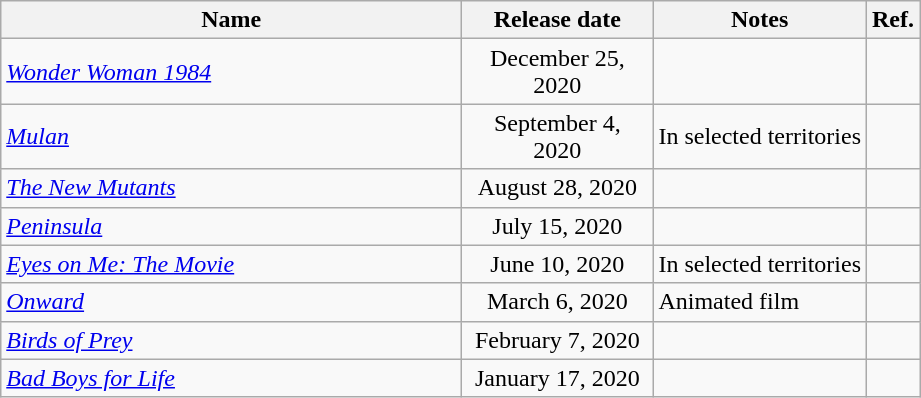<table class="wikitable sortable collapsible">
<tr>
<th scope="col" style="width:300px;">Name</th>
<th scope="col" style="width:120px;">Release date</th>
<th scope="col" class="unsortable">Notes</th>
<th scope="col" class="unsortable">Ref.</th>
</tr>
<tr>
<td><em><a href='#'>Wonder Woman 1984</a></em></td>
<td align="center">December 25, 2020</td>
<td></td>
<td></td>
</tr>
<tr>
<td><em><a href='#'>Mulan</a></em></td>
<td align="center">September 4, 2020</td>
<td>In selected territories</td>
<td></td>
</tr>
<tr>
<td><em><a href='#'>The New Mutants</a></em></td>
<td align="center">August 28, 2020</td>
<td></td>
<td></td>
</tr>
<tr>
<td><em><a href='#'>Peninsula</a></em></td>
<td align="center">July 15, 2020</td>
<td></td>
<td></td>
</tr>
<tr>
<td><em><a href='#'>Eyes on Me: The Movie</a></em></td>
<td align="center">June 10, 2020</td>
<td>In selected territories</td>
<td></td>
</tr>
<tr>
<td><em><a href='#'>Onward</a></em></td>
<td align="center">March 6, 2020</td>
<td>Animated film</td>
<td></td>
</tr>
<tr>
<td><em><a href='#'>Birds of Prey</a></em></td>
<td align="center">February 7, 2020</td>
<td></td>
<td></td>
</tr>
<tr>
<td><em><a href='#'>Bad Boys for Life</a></em></td>
<td align="center">January 17, 2020</td>
<td></td>
<td></td>
</tr>
</table>
